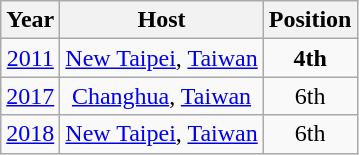<table class="wikitable" style="text-align: center;">
<tr>
<th>Year</th>
<th>Host</th>
<th>Position</th>
</tr>
<tr>
<td><a href='#'>2011</a></td>
<td> <a href='#'>New Taipei</a>, <a href='#'>Taiwan</a></td>
<td><strong>4th</strong></td>
</tr>
<tr>
<td><a href='#'>2017</a></td>
<td> <a href='#'>Changhua</a>, <a href='#'>Taiwan</a></td>
<td>6th</td>
</tr>
<tr>
<td><a href='#'>2018</a></td>
<td> <a href='#'>New Taipei</a>, <a href='#'>Taiwan</a></td>
<td>6th</td>
</tr>
</table>
